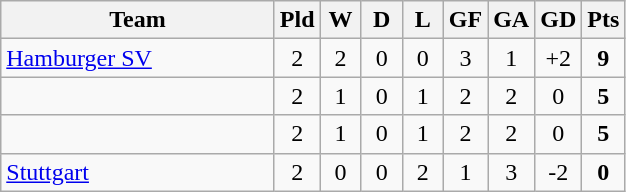<table class="wikitable" style="text-align:center;">
<tr>
<th width=175>Team</th>
<th width=20  abbr="Played">Pld</th>
<th width=20  abbr="Won">W</th>
<th width=20  abbr="Drawn">D</th>
<th width=20  abbr="Lost">L</th>
<th width=20  abbr="Goals for">GF</th>
<th width=20  abbr="Goals against">GA</th>
<th width=20  abbr="Goal difference">GD</th>
<th width=20  abbr="Points">Pts</th>
</tr>
<tr>
<td align=left> <a href='#'>Hamburger SV</a></td>
<td>2</td>
<td>2</td>
<td>0</td>
<td>0</td>
<td>3</td>
<td>1</td>
<td>+2</td>
<td><strong>9</strong></td>
</tr>
<tr>
<td align=left></td>
<td>2</td>
<td>1</td>
<td>0</td>
<td>1</td>
<td>2</td>
<td>2</td>
<td>0</td>
<td><strong>5</strong></td>
</tr>
<tr>
<td align=left></td>
<td>2</td>
<td>1</td>
<td>0</td>
<td>1</td>
<td>2</td>
<td>2</td>
<td>0</td>
<td><strong>5</strong></td>
</tr>
<tr>
<td align=left> <a href='#'>Stuttgart</a></td>
<td>2</td>
<td>0</td>
<td>0</td>
<td>2</td>
<td>1</td>
<td>3</td>
<td>-2</td>
<td><strong>0</strong></td>
</tr>
</table>
